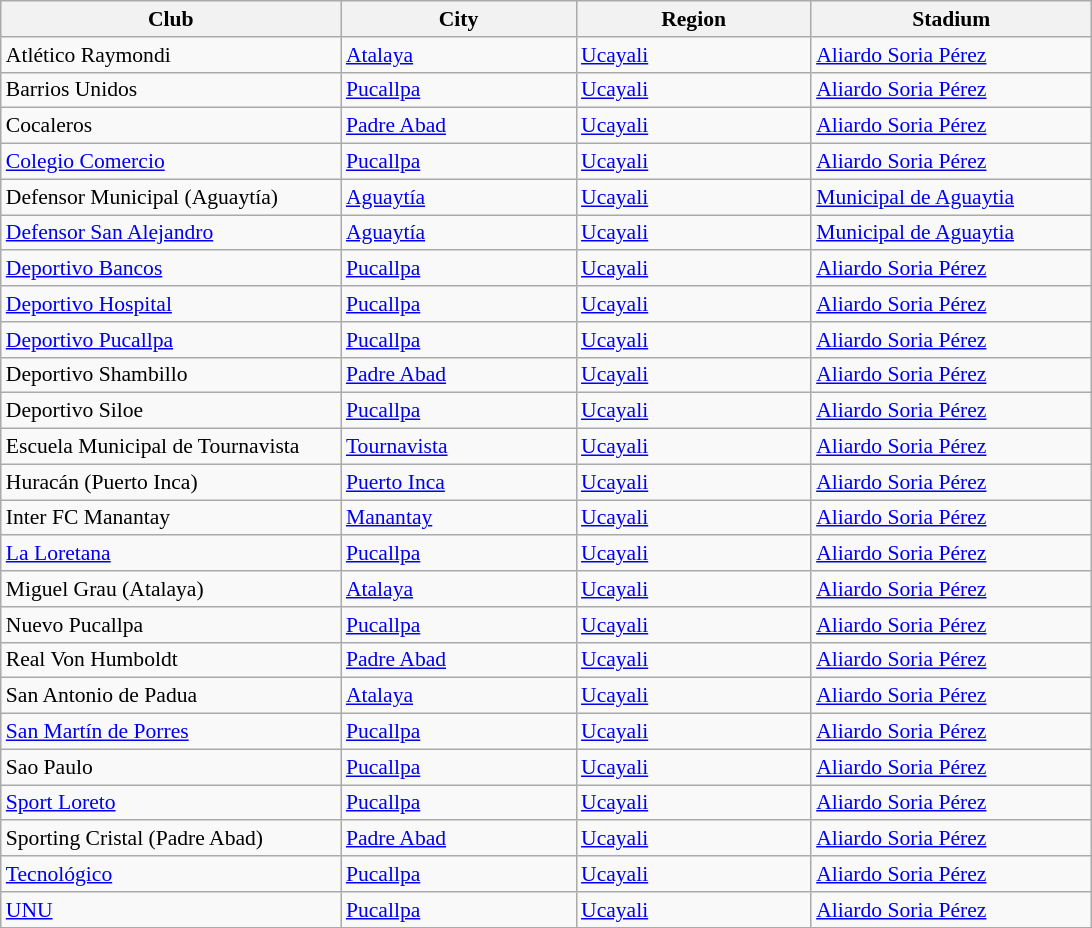<table class="wikitable sortable" style="font-size:90%">
<tr>
<th width=220px>Club</th>
<th width=150px>City</th>
<th width=150px>Region</th>
<th width=180px>Stadium</th>
</tr>
<tr>
<td>Atlético Raymondi</td>
<td><a href='#'>Atalaya</a></td>
<td><a href='#'>Ucayali</a></td>
<td><a href='#'>Aliardo Soria Pérez</a></td>
</tr>
<tr>
<td>Barrios Unidos</td>
<td><a href='#'>Pucallpa</a></td>
<td><a href='#'>Ucayali</a></td>
<td><a href='#'>Aliardo Soria Pérez</a></td>
</tr>
<tr>
<td>Cocaleros</td>
<td><a href='#'>Padre Abad</a></td>
<td><a href='#'>Ucayali</a></td>
<td><a href='#'>Aliardo Soria Pérez</a></td>
</tr>
<tr>
<td><a href='#'>Colegio Comercio</a></td>
<td><a href='#'>Pucallpa</a></td>
<td><a href='#'>Ucayali</a></td>
<td><a href='#'>Aliardo Soria Pérez</a></td>
</tr>
<tr>
<td>Defensor Municipal (Aguaytía)</td>
<td><a href='#'>Aguaytía</a></td>
<td><a href='#'>Ucayali</a></td>
<td><a href='#'>Municipal de Aguaytia</a></td>
</tr>
<tr>
<td><a href='#'>Defensor San Alejandro</a></td>
<td><a href='#'>Aguaytía</a></td>
<td><a href='#'>Ucayali</a></td>
<td><a href='#'>Municipal de Aguaytia</a></td>
</tr>
<tr>
<td><a href='#'>Deportivo Bancos</a></td>
<td><a href='#'>Pucallpa</a></td>
<td><a href='#'>Ucayali</a></td>
<td><a href='#'>Aliardo Soria Pérez</a></td>
</tr>
<tr>
<td><a href='#'>Deportivo Hospital</a></td>
<td><a href='#'>Pucallpa</a></td>
<td><a href='#'>Ucayali</a></td>
<td><a href='#'>Aliardo Soria Pérez</a></td>
</tr>
<tr>
<td><a href='#'>Deportivo Pucallpa</a></td>
<td><a href='#'>Pucallpa</a></td>
<td><a href='#'>Ucayali</a></td>
<td><a href='#'>Aliardo Soria Pérez</a></td>
</tr>
<tr>
<td>Deportivo Shambillo</td>
<td><a href='#'>Padre Abad</a></td>
<td><a href='#'>Ucayali</a></td>
<td><a href='#'>Aliardo Soria Pérez</a></td>
</tr>
<tr>
<td>Deportivo Siloe</td>
<td><a href='#'>Pucallpa</a></td>
<td><a href='#'>Ucayali</a></td>
<td><a href='#'>Aliardo Soria Pérez</a></td>
</tr>
<tr>
<td>Escuela Municipal de Tournavista</td>
<td><a href='#'>Tournavista</a></td>
<td><a href='#'>Ucayali</a></td>
<td><a href='#'>Aliardo Soria Pérez</a></td>
</tr>
<tr>
<td>Huracán (Puerto Inca)</td>
<td><a href='#'>Puerto Inca</a></td>
<td><a href='#'>Ucayali</a></td>
<td><a href='#'>Aliardo Soria Pérez</a></td>
</tr>
<tr>
<td>Inter FC Manantay</td>
<td><a href='#'>Manantay</a></td>
<td><a href='#'>Ucayali</a></td>
<td><a href='#'>Aliardo Soria Pérez</a></td>
</tr>
<tr>
<td><a href='#'>La Loretana</a></td>
<td><a href='#'>Pucallpa</a></td>
<td><a href='#'>Ucayali</a></td>
<td><a href='#'>Aliardo Soria Pérez</a></td>
</tr>
<tr>
<td>Miguel Grau (Atalaya)</td>
<td><a href='#'>Atalaya</a></td>
<td><a href='#'>Ucayali</a></td>
<td><a href='#'>Aliardo Soria Pérez</a></td>
</tr>
<tr>
<td>Nuevo Pucallpa</td>
<td><a href='#'>Pucallpa</a></td>
<td><a href='#'>Ucayali</a></td>
<td><a href='#'>Aliardo Soria Pérez</a></td>
</tr>
<tr>
<td>Real Von Humboldt</td>
<td><a href='#'>Padre Abad</a></td>
<td><a href='#'>Ucayali</a></td>
<td><a href='#'>Aliardo Soria Pérez</a></td>
</tr>
<tr>
<td>San Antonio de Padua</td>
<td><a href='#'>Atalaya</a></td>
<td><a href='#'>Ucayali</a></td>
<td><a href='#'>Aliardo Soria Pérez</a></td>
</tr>
<tr>
<td><a href='#'>San Martín de Porres</a></td>
<td><a href='#'>Pucallpa</a></td>
<td><a href='#'>Ucayali</a></td>
<td><a href='#'>Aliardo Soria Pérez</a></td>
</tr>
<tr>
<td>Sao Paulo</td>
<td><a href='#'>Pucallpa</a></td>
<td><a href='#'>Ucayali</a></td>
<td><a href='#'>Aliardo Soria Pérez</a></td>
</tr>
<tr>
<td><a href='#'>Sport Loreto</a></td>
<td><a href='#'>Pucallpa</a></td>
<td><a href='#'>Ucayali</a></td>
<td><a href='#'>Aliardo Soria Pérez</a></td>
</tr>
<tr>
<td>Sporting Cristal (Padre Abad)</td>
<td><a href='#'>Padre Abad</a></td>
<td><a href='#'>Ucayali</a></td>
<td><a href='#'>Aliardo Soria Pérez</a></td>
</tr>
<tr>
<td><a href='#'>Tecnológico</a></td>
<td><a href='#'>Pucallpa</a></td>
<td><a href='#'>Ucayali</a></td>
<td><a href='#'>Aliardo Soria Pérez</a></td>
</tr>
<tr>
<td><a href='#'>UNU</a></td>
<td><a href='#'>Pucallpa</a></td>
<td><a href='#'>Ucayali</a></td>
<td><a href='#'>Aliardo Soria Pérez</a></td>
</tr>
<tr>
</tr>
</table>
